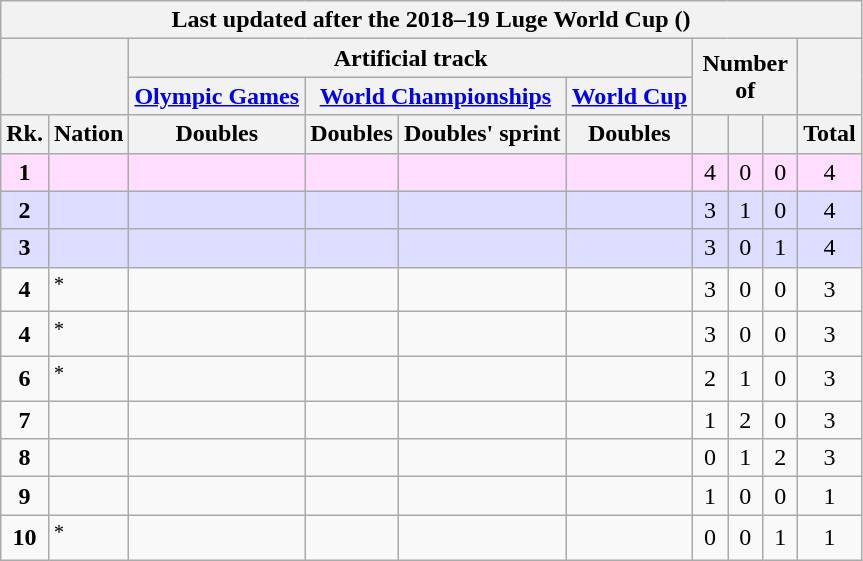<table class="wikitable" style="margin-top: 0em; text-align: center; font-size: 100%;">
<tr>
<th colspan="10">Last updated after the 2018–19 Luge World Cup ()</th>
</tr>
<tr>
<th rowspan="2" colspan="2"></th>
<th colspan="4">Artificial track</th>
<th rowspan="2" colspan="3">Number of</th>
<th rowspan="2"></th>
</tr>
<tr>
<th><a href='#'>Olympic Games</a></th>
<th colspan="2"><a href='#'>World Championships</a></th>
<th><a href='#'>World Cup</a></th>
</tr>
<tr>
<th style="width: 1em;">Rk.</th>
<th>Nation</th>
<th>Doubles</th>
<th>Doubles</th>
<th>Doubles' sprint</th>
<th>Doubles</th>
<th style="width: 1em;"></th>
<th style="width: 1em;"></th>
<th style="width: 1em;"></th>
<th style="width: 1em;">Total</th>
</tr>
<tr style="background: #fdf;">
<td><strong>1</strong></td>
<td style="text-align: left;"></td>
<td></td>
<td></td>
<td></td>
<td></td>
<td>4</td>
<td>0</td>
<td>0</td>
<td>4</td>
</tr>
<tr style="background: #ddf;">
<td><strong>2</strong></td>
<td style="text-align: left;"></td>
<td></td>
<td></td>
<td></td>
<td></td>
<td>3</td>
<td>1</td>
<td>0</td>
<td>4</td>
</tr>
<tr style="background: #ddf;">
<td><strong>3</strong></td>
<td style="text-align: left;"></td>
<td></td>
<td></td>
<td></td>
<td></td>
<td>3</td>
<td>0</td>
<td>1</td>
<td>4</td>
</tr>
<tr>
<td><strong>4</strong></td>
<td style="text-align: left;"><em></em><sup>*</sup></td>
<td></td>
<td></td>
<td></td>
<td></td>
<td>3</td>
<td>0</td>
<td>0</td>
<td>3</td>
</tr>
<tr>
<td><strong>4</strong></td>
<td style="text-align: left;"><em></em><sup>*</sup></td>
<td></td>
<td></td>
<td></td>
<td></td>
<td>3</td>
<td>0</td>
<td>0</td>
<td>3</td>
</tr>
<tr>
<td><strong>6</strong></td>
<td style="text-align: left;"><em></em><sup>*</sup></td>
<td></td>
<td></td>
<td></td>
<td></td>
<td>2</td>
<td>1</td>
<td>0</td>
<td>3</td>
</tr>
<tr>
<td><strong>7</strong></td>
<td style="text-align: left;"></td>
<td></td>
<td></td>
<td></td>
<td></td>
<td>1</td>
<td>2</td>
<td>0</td>
<td>3</td>
</tr>
<tr>
<td><strong>8</strong></td>
<td style="text-align: left;"></td>
<td></td>
<td></td>
<td></td>
<td></td>
<td>0</td>
<td>1</td>
<td>2</td>
<td>3</td>
</tr>
<tr>
<td><strong>9</strong></td>
<td style="text-align: left;"></td>
<td></td>
<td></td>
<td></td>
<td></td>
<td>1</td>
<td>0</td>
<td>0</td>
<td>1</td>
</tr>
<tr>
<td><strong>10</strong></td>
<td style="text-align: left;"><em></em><sup>*</sup></td>
<td></td>
<td></td>
<td></td>
<td></td>
<td>0</td>
<td>0</td>
<td>1</td>
<td>1</td>
</tr>
</table>
